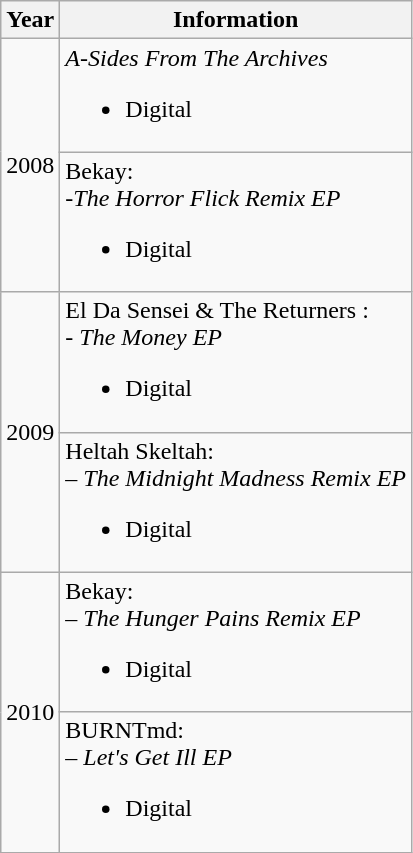<table class="wikitable">
<tr>
<th style="text-align:center;">Year</th>
<th style="text-align:center;">Information</th>
</tr>
<tr>
<td rowspan="2">2008</td>
<td align="left"><em>A-Sides From The Archives</em><br><ul><li>Digital</li></ul></td>
</tr>
<tr>
<td align="left">Bekay:<br>-<em>The Horror Flick Remix EP</em><br><ul><li>Digital</li></ul></td>
</tr>
<tr>
<td rowspan="2">2009</td>
<td align="left">El Da Sensei & The Returners :<br>- <em>The Money EP </em><br><ul><li>Digital</li></ul></td>
</tr>
<tr>
<td align="left">Heltah Skeltah:<br> – <em>The Midnight Madness Remix EP</em><br><ul><li>Digital</li></ul></td>
</tr>
<tr>
<td rowspan="2">2010</td>
<td align="left">Bekay:<br> – <em>The Hunger Pains Remix EP</em><br><ul><li>Digital</li></ul></td>
</tr>
<tr>
<td align="left">BURNTmd:<br> – <em>Let's Get Ill EP</em><br><ul><li>Digital</li></ul></td>
</tr>
</table>
